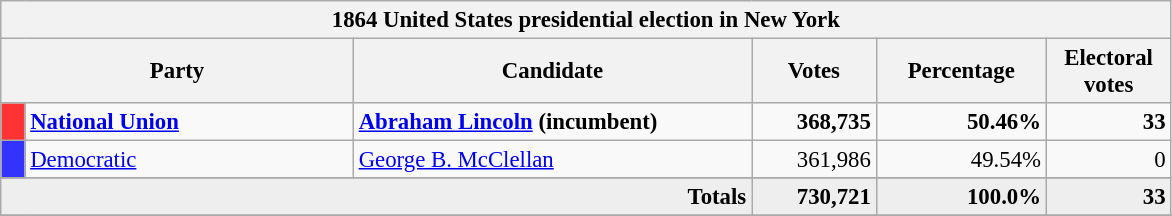<table class="wikitable" style="font-size: 95%;">
<tr>
<th colspan="6">1864 United States presidential election in New York</th>
</tr>
<tr>
<th colspan="2" style="width: 15em">Party</th>
<th style="width: 17em">Candidate</th>
<th style="width: 5em">Votes</th>
<th style="width: 7em">Percentage</th>
<th style="width: 5em">Electoral votes</th>
</tr>
<tr>
<th style="background-color:#FF3333; width: 3px"></th>
<td style="width: 130px"><strong><a href='#'>National Union</a></strong></td>
<td><strong><a href='#'>Abraham Lincoln</a> (incumbent)</strong></td>
<td align="right"><strong>368,735</strong></td>
<td align="right"><strong>50.46%</strong></td>
<td align="right"><strong>33</strong></td>
</tr>
<tr>
<th style="background-color:#3333FF; width: 3px"></th>
<td style="width: 130px"><a href='#'>Democratic</a></td>
<td><a href='#'>George B. McClellan</a></td>
<td align="right">361,986</td>
<td align="right">49.54%</td>
<td align="right">0</td>
</tr>
<tr>
</tr>
<tr bgcolor="#EEEEEE">
<td colspan="3" align="right"><strong>Totals</strong></td>
<td align="right"><strong>730,721</strong></td>
<td align="right"><strong>100.0%</strong></td>
<td align="right"><strong>33</strong></td>
</tr>
<tr>
</tr>
</table>
